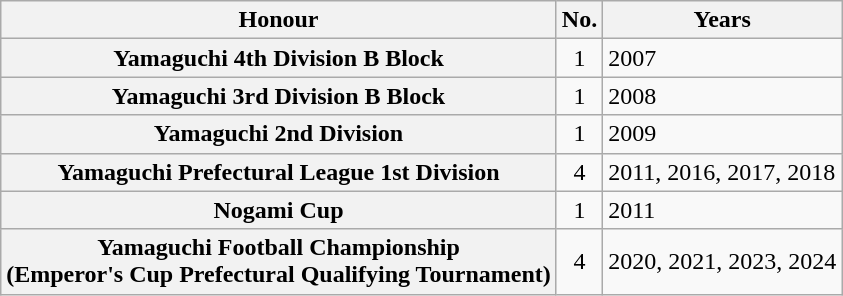<table class="wikitable plainrowheaders">
<tr>
<th scope=col>Honour</th>
<th scope=col>No.</th>
<th scope=col>Years</th>
</tr>
<tr>
<th scope=row>Yamaguchi 4th Division B Block</th>
<td align="center">1</td>
<td>2007</td>
</tr>
<tr>
<th scope=row>Yamaguchi 3rd Division B Block</th>
<td align="center">1</td>
<td>2008</td>
</tr>
<tr>
<th scope=row>Yamaguchi 2nd Division</th>
<td align="center">1</td>
<td>2009</td>
</tr>
<tr>
<th scope=row>Yamaguchi Prefectural League 1st Division</th>
<td align="center">4</td>
<td>2011, 2016, 2017, 2018</td>
</tr>
<tr>
<th scope=row>Nogami Cup</th>
<td align="center">1</td>
<td>2011</td>
</tr>
<tr>
<th scope=row>Yamaguchi Football Championship <br> (Emperor's Cup Prefectural Qualifying Tournament)</th>
<td align="center">4</td>
<td>2020, 2021, 2023, 2024</td>
</tr>
</table>
